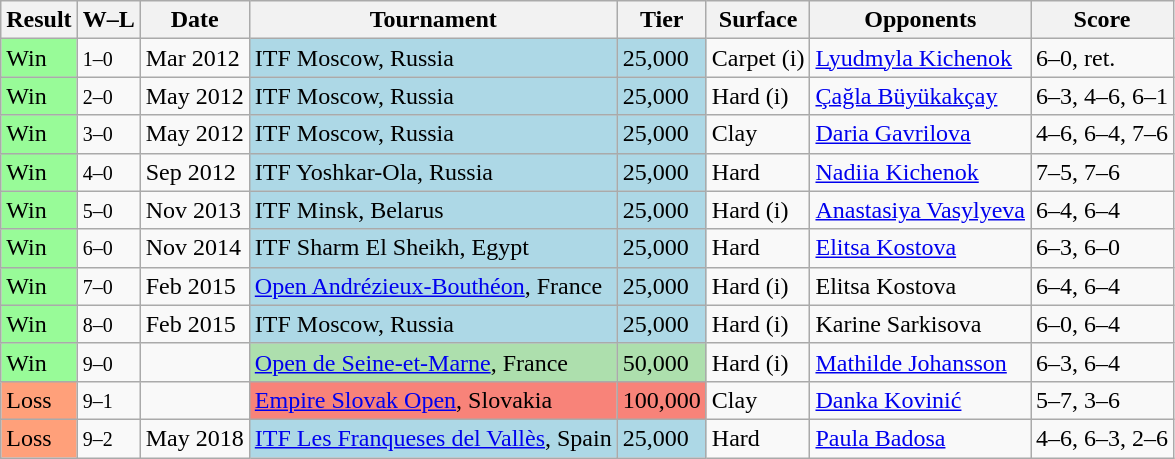<table class="sortable wikitable">
<tr>
<th>Result</th>
<th class="unsortable">W–L</th>
<th>Date</th>
<th>Tournament</th>
<th>Tier</th>
<th>Surface</th>
<th>Opponents</th>
<th class="unsortable">Score</th>
</tr>
<tr>
<td style="background:#98fb98;">Win</td>
<td><small>1–0</small></td>
<td>Mar 2012</td>
<td style="background:lightblue;">ITF Moscow, Russia</td>
<td style="background:lightblue;">25,000</td>
<td>Carpet (i)</td>
<td> <a href='#'>Lyudmyla Kichenok</a></td>
<td>6–0, ret.</td>
</tr>
<tr>
<td style="background:#98fb98;">Win</td>
<td><small>2–0</small></td>
<td>May 2012</td>
<td style="background:lightblue;">ITF Moscow, Russia</td>
<td style="background:lightblue;">25,000</td>
<td>Hard (i)</td>
<td> <a href='#'>Çağla Büyükakçay</a></td>
<td>6–3, 4–6, 6–1</td>
</tr>
<tr>
<td style="background:#98fb98;">Win</td>
<td><small>3–0</small></td>
<td>May 2012</td>
<td style="background:lightblue;">ITF Moscow, Russia</td>
<td style="background:lightblue;">25,000</td>
<td>Clay</td>
<td> <a href='#'>Daria Gavrilova</a></td>
<td>4–6, 6–4, 7–6</td>
</tr>
<tr>
<td style="background:#98fb98;">Win</td>
<td><small>4–0</small></td>
<td>Sep 2012</td>
<td style="background:lightblue;">ITF Yoshkar-Ola, Russia</td>
<td style="background:lightblue;">25,000</td>
<td>Hard</td>
<td> <a href='#'>Nadiia Kichenok</a></td>
<td>7–5, 7–6</td>
</tr>
<tr>
<td style="background:#98fb98;">Win</td>
<td><small>5–0</small></td>
<td>Nov 2013</td>
<td style="background:lightblue;">ITF Minsk, Belarus</td>
<td style="background:lightblue;">25,000</td>
<td>Hard (i)</td>
<td> <a href='#'>Anastasiya Vasylyeva</a></td>
<td>6–4, 6–4</td>
</tr>
<tr>
<td style="background:#98fb98;">Win</td>
<td><small>6–0</small></td>
<td>Nov 2014</td>
<td style="background:lightblue;">ITF Sharm El Sheikh, Egypt</td>
<td style="background:lightblue;">25,000</td>
<td>Hard</td>
<td> <a href='#'>Elitsa Kostova</a></td>
<td>6–3, 6–0</td>
</tr>
<tr>
<td style="background:#98fb98;">Win</td>
<td><small>7–0</small></td>
<td>Feb 2015</td>
<td style="background:lightblue;"><a href='#'>Open Andrézieux-Bouthéon</a>, France</td>
<td style="background:lightblue;">25,000</td>
<td>Hard (i)</td>
<td> Elitsa Kostova</td>
<td>6–4, 6–4</td>
</tr>
<tr>
<td style="background:#98fb98;">Win</td>
<td><small>8–0</small></td>
<td>Feb 2015</td>
<td style="background:lightblue;">ITF Moscow, Russia</td>
<td style="background:lightblue;">25,000</td>
<td>Hard (i)</td>
<td> Karine Sarkisova</td>
<td>6–0, 6–4</td>
</tr>
<tr>
<td style="background:#98fb98;">Win</td>
<td><small>9–0</small></td>
<td><a href='#'></a></td>
<td style="background:#addfad;"><a href='#'>Open de Seine-et-Marne</a>, France</td>
<td style="background:#addfad;">50,000</td>
<td>Hard (i)</td>
<td> <a href='#'>Mathilde Johansson</a></td>
<td>6–3, 6–4</td>
</tr>
<tr>
<td bgcolor=FFA07A>Loss</td>
<td><small>9–1</small></td>
<td><a href='#'></a></td>
<td style="background:#f88379;"><a href='#'>Empire Slovak Open</a>, Slovakia</td>
<td style="background:#f88379;">100,000</td>
<td>Clay</td>
<td> <a href='#'>Danka Kovinić</a></td>
<td>5–7, 3–6</td>
</tr>
<tr>
<td bgcolor=FFA07A>Loss</td>
<td><small>9–2</small></td>
<td>May 2018</td>
<td style="background:lightblue;"><a href='#'>ITF Les Franqueses del Vallès</a>, Spain</td>
<td style="background:lightblue;">25,000</td>
<td>Hard</td>
<td> <a href='#'>Paula Badosa</a></td>
<td>4–6, 6–3, 2–6</td>
</tr>
</table>
